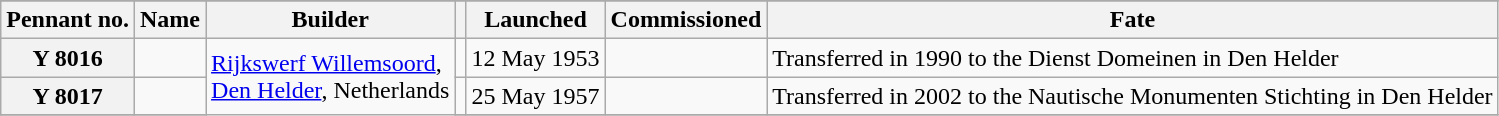<table class="wikitable plainrowheaders">
<tr>
</tr>
<tr>
<th scope="col">Pennant no.</th>
<th scope="col">Name</th>
<th scope="col">Builder</th>
<th scope="col"></th>
<th scope="col">Launched</th>
<th scope="col">Commissioned</th>
<th scope="col">Fate</th>
</tr>
<tr>
<th scope="row">Y 8016</th>
<td></td>
<td rowspan=15 align=left><a href='#'>Rijkswerf Willemsoord</a>,<br> <a href='#'>Den Helder</a>, Netherlands</td>
<td></td>
<td>12 May 1953</td>
<td></td>
<td>Transferred in 1990 to the Dienst Domeinen in Den Helder</td>
</tr>
<tr>
<th scope="row">Y 8017</th>
<td></td>
<td></td>
<td>25 May 1957</td>
<td></td>
<td>Transferred in 2002 to the Nautische Monumenten Stichting in Den Helder</td>
</tr>
<tr>
</tr>
</table>
